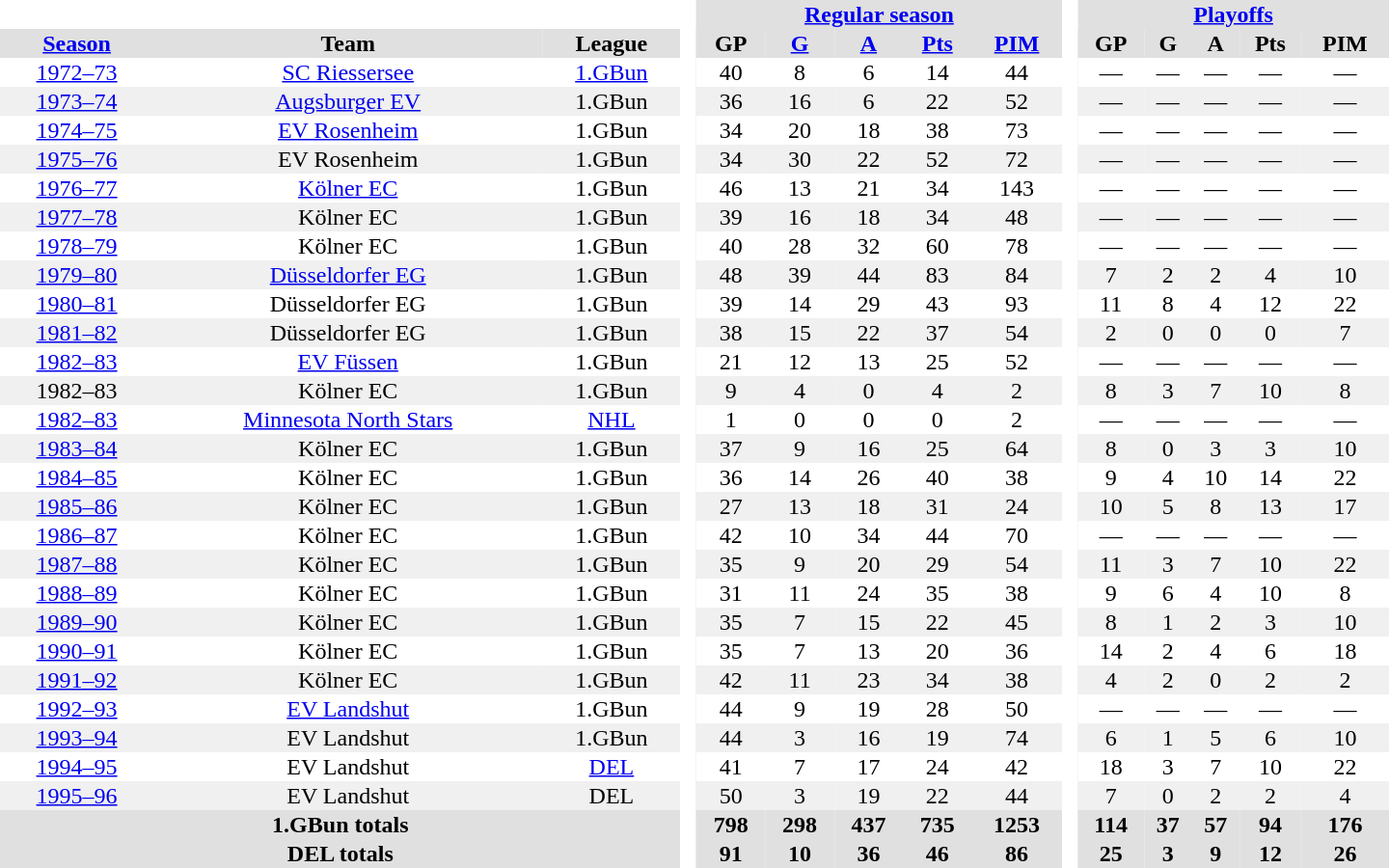<table border="0" cellpadding="1" cellspacing="0" style="text-align:center; width:60em">
<tr bgcolor="#e0e0e0">
<th colspan="3" bgcolor="#ffffff"> </th>
<th rowspan="99" bgcolor="#ffffff"> </th>
<th colspan="5"><a href='#'>Regular season</a></th>
<th rowspan="99" bgcolor="#ffffff"> </th>
<th colspan="5"><a href='#'>Playoffs</a></th>
</tr>
<tr bgcolor="#e0e0e0">
<th><a href='#'>Season</a></th>
<th>Team</th>
<th>League</th>
<th>GP</th>
<th><a href='#'>G</a></th>
<th><a href='#'>A</a></th>
<th><a href='#'>Pts</a></th>
<th><a href='#'>PIM</a></th>
<th>GP</th>
<th>G</th>
<th>A</th>
<th>Pts</th>
<th>PIM</th>
</tr>
<tr>
<td><a href='#'>1972–73</a></td>
<td><a href='#'>SC Riessersee</a></td>
<td><a href='#'>1.GBun</a></td>
<td>40</td>
<td>8</td>
<td>6</td>
<td>14</td>
<td>44</td>
<td>—</td>
<td>—</td>
<td>—</td>
<td>—</td>
<td>—</td>
</tr>
<tr bgcolor="#f0f0f0">
<td><a href='#'>1973–74</a></td>
<td><a href='#'>Augsburger EV</a></td>
<td>1.GBun</td>
<td>36</td>
<td>16</td>
<td>6</td>
<td>22</td>
<td>52</td>
<td>—</td>
<td>—</td>
<td>—</td>
<td>—</td>
<td>—</td>
</tr>
<tr>
<td><a href='#'>1974–75</a></td>
<td><a href='#'>EV Rosenheim</a></td>
<td>1.GBun</td>
<td>34</td>
<td>20</td>
<td>18</td>
<td>38</td>
<td>73</td>
<td>—</td>
<td>—</td>
<td>—</td>
<td>—</td>
<td>—</td>
</tr>
<tr bgcolor="#f0f0f0">
<td><a href='#'>1975–76</a></td>
<td>EV Rosenheim</td>
<td>1.GBun</td>
<td>34</td>
<td>30</td>
<td>22</td>
<td>52</td>
<td>72</td>
<td>—</td>
<td>—</td>
<td>—</td>
<td>—</td>
<td>—</td>
</tr>
<tr>
<td><a href='#'>1976–77</a></td>
<td><a href='#'>Kölner EC</a></td>
<td>1.GBun</td>
<td>46</td>
<td>13</td>
<td>21</td>
<td>34</td>
<td>143</td>
<td>—</td>
<td>—</td>
<td>—</td>
<td>—</td>
<td>—</td>
</tr>
<tr bgcolor="#f0f0f0">
<td><a href='#'>1977–78</a></td>
<td>Kölner EC</td>
<td>1.GBun</td>
<td>39</td>
<td>16</td>
<td>18</td>
<td>34</td>
<td>48</td>
<td>—</td>
<td>—</td>
<td>—</td>
<td>—</td>
<td>—</td>
</tr>
<tr>
<td><a href='#'>1978–79</a></td>
<td>Kölner EC</td>
<td>1.GBun</td>
<td>40</td>
<td>28</td>
<td>32</td>
<td>60</td>
<td>78</td>
<td>—</td>
<td>—</td>
<td>—</td>
<td>—</td>
<td>—</td>
</tr>
<tr bgcolor="#f0f0f0">
<td><a href='#'>1979–80</a></td>
<td><a href='#'>Düsseldorfer EG</a></td>
<td>1.GBun</td>
<td>48</td>
<td>39</td>
<td>44</td>
<td>83</td>
<td>84</td>
<td>7</td>
<td>2</td>
<td>2</td>
<td>4</td>
<td>10</td>
</tr>
<tr>
<td><a href='#'>1980–81</a></td>
<td>Düsseldorfer EG</td>
<td>1.GBun</td>
<td>39</td>
<td>14</td>
<td>29</td>
<td>43</td>
<td>93</td>
<td>11</td>
<td>8</td>
<td>4</td>
<td>12</td>
<td>22</td>
</tr>
<tr bgcolor="#f0f0f0">
<td><a href='#'>1981–82</a></td>
<td>Düsseldorfer EG</td>
<td>1.GBun</td>
<td>38</td>
<td>15</td>
<td>22</td>
<td>37</td>
<td>54</td>
<td>2</td>
<td>0</td>
<td>0</td>
<td>0</td>
<td>7</td>
</tr>
<tr>
<td><a href='#'>1982–83</a></td>
<td><a href='#'>EV Füssen</a></td>
<td>1.GBun</td>
<td>21</td>
<td>12</td>
<td>13</td>
<td>25</td>
<td>52</td>
<td>—</td>
<td>—</td>
<td>—</td>
<td>—</td>
<td>—</td>
</tr>
<tr bgcolor="#f0f0f0">
<td>1982–83</td>
<td>Kölner EC</td>
<td>1.GBun</td>
<td>9</td>
<td>4</td>
<td>0</td>
<td>4</td>
<td>2</td>
<td>8</td>
<td>3</td>
<td>7</td>
<td>10</td>
<td>8</td>
</tr>
<tr>
<td><a href='#'>1982–83</a></td>
<td><a href='#'>Minnesota North Stars</a></td>
<td><a href='#'>NHL</a></td>
<td>1</td>
<td>0</td>
<td>0</td>
<td>0</td>
<td>2</td>
<td>—</td>
<td>—</td>
<td>—</td>
<td>—</td>
<td>—</td>
</tr>
<tr bgcolor="#f0f0f0">
<td><a href='#'>1983–84</a></td>
<td>Kölner EC</td>
<td>1.GBun</td>
<td>37</td>
<td>9</td>
<td>16</td>
<td>25</td>
<td>64</td>
<td>8</td>
<td>0</td>
<td>3</td>
<td>3</td>
<td>10</td>
</tr>
<tr>
<td><a href='#'>1984–85</a></td>
<td>Kölner EC</td>
<td>1.GBun</td>
<td>36</td>
<td>14</td>
<td>26</td>
<td>40</td>
<td>38</td>
<td>9</td>
<td>4</td>
<td>10</td>
<td>14</td>
<td>22</td>
</tr>
<tr bgcolor="#f0f0f0">
<td><a href='#'>1985–86</a></td>
<td>Kölner EC</td>
<td>1.GBun</td>
<td>27</td>
<td>13</td>
<td>18</td>
<td>31</td>
<td>24</td>
<td>10</td>
<td>5</td>
<td>8</td>
<td>13</td>
<td>17</td>
</tr>
<tr>
<td><a href='#'>1986–87</a></td>
<td>Kölner EC</td>
<td>1.GBun</td>
<td>42</td>
<td>10</td>
<td>34</td>
<td>44</td>
<td>70</td>
<td>—</td>
<td>—</td>
<td>—</td>
<td>—</td>
<td>—</td>
</tr>
<tr bgcolor="#f0f0f0">
<td><a href='#'>1987–88</a></td>
<td>Kölner EC</td>
<td>1.GBun</td>
<td>35</td>
<td>9</td>
<td>20</td>
<td>29</td>
<td>54</td>
<td>11</td>
<td>3</td>
<td>7</td>
<td>10</td>
<td>22</td>
</tr>
<tr>
<td><a href='#'>1988–89</a></td>
<td>Kölner EC</td>
<td>1.GBun</td>
<td>31</td>
<td>11</td>
<td>24</td>
<td>35</td>
<td>38</td>
<td>9</td>
<td>6</td>
<td>4</td>
<td>10</td>
<td>8</td>
</tr>
<tr bgcolor="#f0f0f0">
<td><a href='#'>1989–90</a></td>
<td>Kölner EC</td>
<td>1.GBun</td>
<td>35</td>
<td>7</td>
<td>15</td>
<td>22</td>
<td>45</td>
<td>8</td>
<td>1</td>
<td>2</td>
<td>3</td>
<td>10</td>
</tr>
<tr>
<td><a href='#'>1990–91</a></td>
<td>Kölner EC</td>
<td>1.GBun</td>
<td>35</td>
<td>7</td>
<td>13</td>
<td>20</td>
<td>36</td>
<td>14</td>
<td>2</td>
<td>4</td>
<td>6</td>
<td>18</td>
</tr>
<tr bgcolor="#f0f0f0">
<td><a href='#'>1991–92</a></td>
<td>Kölner EC</td>
<td>1.GBun</td>
<td>42</td>
<td>11</td>
<td>23</td>
<td>34</td>
<td>38</td>
<td>4</td>
<td>2</td>
<td>0</td>
<td>2</td>
<td>2</td>
</tr>
<tr>
<td><a href='#'>1992–93</a></td>
<td><a href='#'>EV Landshut</a></td>
<td>1.GBun</td>
<td>44</td>
<td>9</td>
<td>19</td>
<td>28</td>
<td>50</td>
<td>—</td>
<td>—</td>
<td>—</td>
<td>—</td>
<td>—</td>
</tr>
<tr bgcolor="#f0f0f0">
<td><a href='#'>1993–94</a></td>
<td>EV Landshut</td>
<td>1.GBun</td>
<td>44</td>
<td>3</td>
<td>16</td>
<td>19</td>
<td>74</td>
<td>6</td>
<td>1</td>
<td>5</td>
<td>6</td>
<td>10</td>
</tr>
<tr>
<td><a href='#'>1994–95</a></td>
<td>EV Landshut</td>
<td><a href='#'>DEL</a></td>
<td>41</td>
<td>7</td>
<td>17</td>
<td>24</td>
<td>42</td>
<td>18</td>
<td>3</td>
<td>7</td>
<td>10</td>
<td>22</td>
</tr>
<tr bgcolor="#f0f0f0">
<td><a href='#'>1995–96</a></td>
<td>EV Landshut</td>
<td>DEL</td>
<td>50</td>
<td>3</td>
<td>19</td>
<td>22</td>
<td>44</td>
<td>7</td>
<td>0</td>
<td>2</td>
<td>2</td>
<td>4</td>
</tr>
<tr bgcolor="#e0e0e0">
<th colspan="3">1.GBun totals</th>
<th>798</th>
<th>298</th>
<th>437</th>
<th>735</th>
<th>1253</th>
<th>114</th>
<th>37</th>
<th>57</th>
<th>94</th>
<th>176</th>
</tr>
<tr bgcolor="#e0e0e0">
<th colspan="3">DEL totals</th>
<th>91</th>
<th>10</th>
<th>36</th>
<th>46</th>
<th>86</th>
<th>25</th>
<th>3</th>
<th>9</th>
<th>12</th>
<th>26</th>
</tr>
</table>
